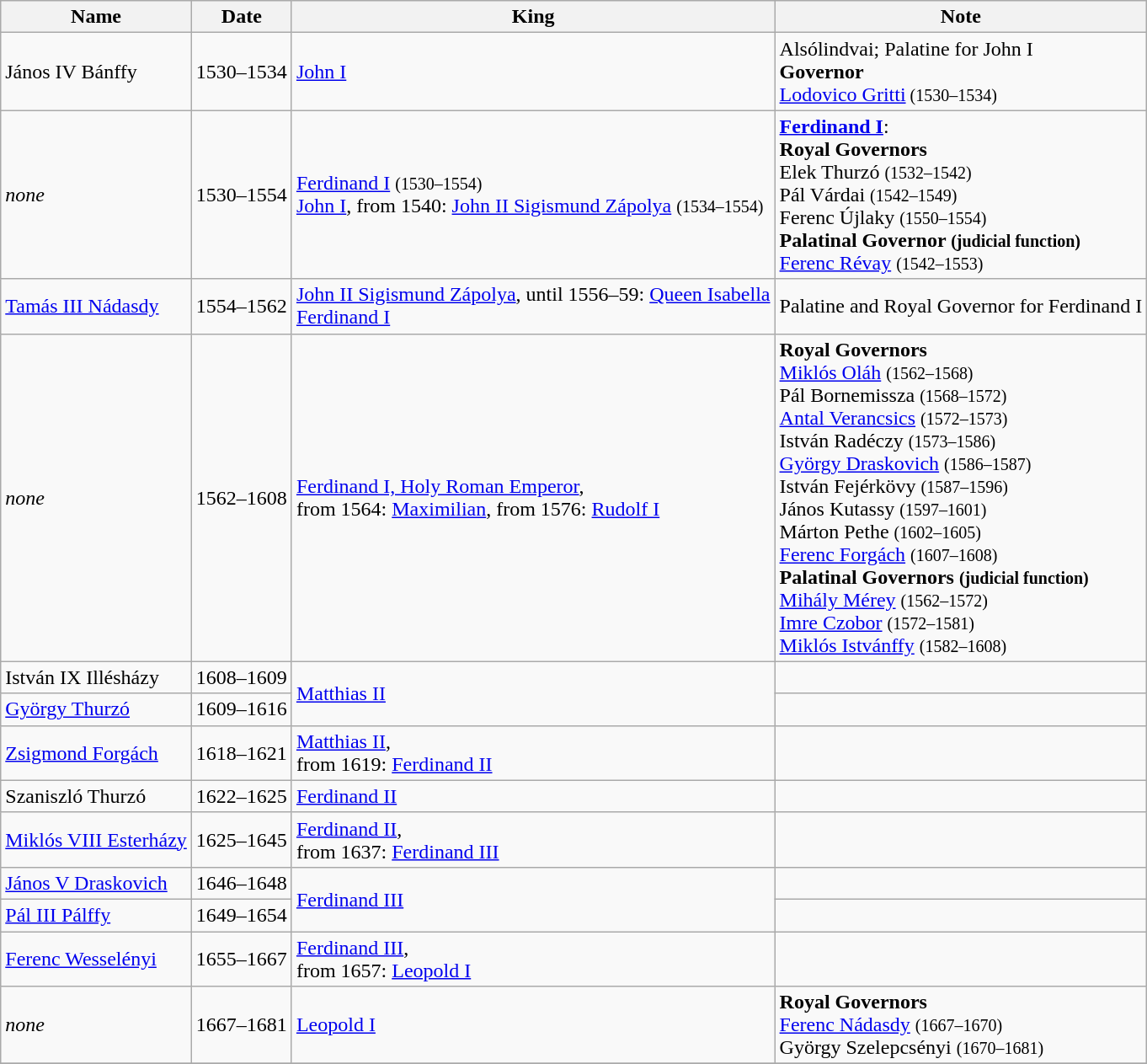<table class="wikitable">
<tr>
<th>Name</th>
<th>Date</th>
<th>King</th>
<th>Note</th>
</tr>
<tr>
<td>János IV Bánffy</td>
<td>1530–1534</td>
<td><a href='#'>John I</a></td>
<td>Alsólindvai; Palatine for John I<br><strong>Governor</strong><br><a href='#'>Lodovico Gritti</a><small> (1530–1534)</small></td>
</tr>
<tr>
<td><em>none</em></td>
<td>1530–1554</td>
<td><a href='#'>Ferdinand I</a> <small>(1530–1554)</small><br><a href='#'>John I</a>, from 1540: <a href='#'>John II Sigismund Zápolya</a> <small>(1534–1554)</small></td>
<td><strong><a href='#'>Ferdinand I</a></strong>:<br><strong>Royal Governors</strong><br>Elek Thurzó <small>(1532–1542)</small><br>Pál Várdai <small>(1542–1549)</small><br>Ferenc Újlaky <small>(1550–1554)</small><br><strong>Palatinal Governor <small>(judicial function)</small></strong><br><a href='#'>Ferenc Révay</a> <small>(1542–1553)</small></td>
</tr>
<tr>
<td><a href='#'>Tamás III Nádasdy</a></td>
<td>1554–1562</td>
<td><a href='#'>John II Sigismund Zápolya</a>, until 1556–59: <a href='#'>Queen Isabella</a><br><a href='#'>Ferdinand I</a></td>
<td>Palatine and Royal Governor for Ferdinand I</td>
</tr>
<tr>
<td><em>none</em></td>
<td>1562–1608</td>
<td><a href='#'>Ferdinand I, Holy Roman Emperor</a>, <br>from 1564: <a href='#'>Maximilian</a>, from 1576: <a href='#'>Rudolf I</a></td>
<td><strong>Royal Governors</strong><br><a href='#'>Miklós Oláh</a> <small>(1562–1568)</small><br>Pál Bornemissza <small>(1568–1572)</small><br><a href='#'>Antal Verancsics</a> <small>(1572–1573)</small><br>István Radéczy <small>(1573–1586)</small><br><a href='#'>György Draskovich</a> <small>(1586–1587)</small><br>István Fejérkövy <small>(1587–1596)</small><br>János Kutassy <small>(1597–1601)</small><br>Márton Pethe <small>(1602–1605)</small><br><a href='#'>Ferenc Forgách</a> <small>(1607–1608)</small><br><strong>Palatinal Governors <small>(judicial function)</small></strong><br><a href='#'>Mihály Mérey</a> <small>(1562–1572)</small><br><a href='#'>Imre Czobor</a> <small>(1572–1581)</small><br><a href='#'>Miklós Istvánffy</a> <small>(1582–1608)</small></td>
</tr>
<tr>
<td>István IX Illésházy</td>
<td>1608–1609</td>
<td rowspan="2"><a href='#'>Matthias II</a></td>
<td></td>
</tr>
<tr>
<td><a href='#'>György Thurzó</a></td>
<td>1609–1616</td>
<td></td>
</tr>
<tr>
<td><a href='#'>Zsigmond Forgách</a></td>
<td>1618–1621</td>
<td><a href='#'>Matthias II</a>, <br>from 1619: <a href='#'>Ferdinand II</a></td>
<td></td>
</tr>
<tr>
<td>Szaniszló Thurzó</td>
<td>1622–1625</td>
<td><a href='#'>Ferdinand II</a></td>
<td></td>
</tr>
<tr>
<td><a href='#'>Miklós VIII Esterházy</a></td>
<td>1625–1645</td>
<td><a href='#'>Ferdinand II</a>, <br>from 1637: <a href='#'>Ferdinand III</a></td>
<td></td>
</tr>
<tr>
<td><a href='#'>János V Draskovich</a></td>
<td>1646–1648</td>
<td rowspan="2"><a href='#'>Ferdinand III</a></td>
<td></td>
</tr>
<tr>
<td><a href='#'>Pál III Pálffy</a></td>
<td>1649–1654</td>
<td></td>
</tr>
<tr>
<td><a href='#'>Ferenc Wesselényi</a></td>
<td>1655–1667</td>
<td><a href='#'>Ferdinand III</a>, <br>from 1657: <a href='#'>Leopold I</a></td>
<td></td>
</tr>
<tr>
<td><em>none</em></td>
<td>1667–1681</td>
<td><a href='#'>Leopold I</a></td>
<td><strong>Royal Governors</strong><br><a href='#'>Ferenc Nádasdy</a> <small>(1667–1670)</small><br>György Szelepcsényi <small>(1670–1681)</small></td>
</tr>
<tr>
</tr>
</table>
